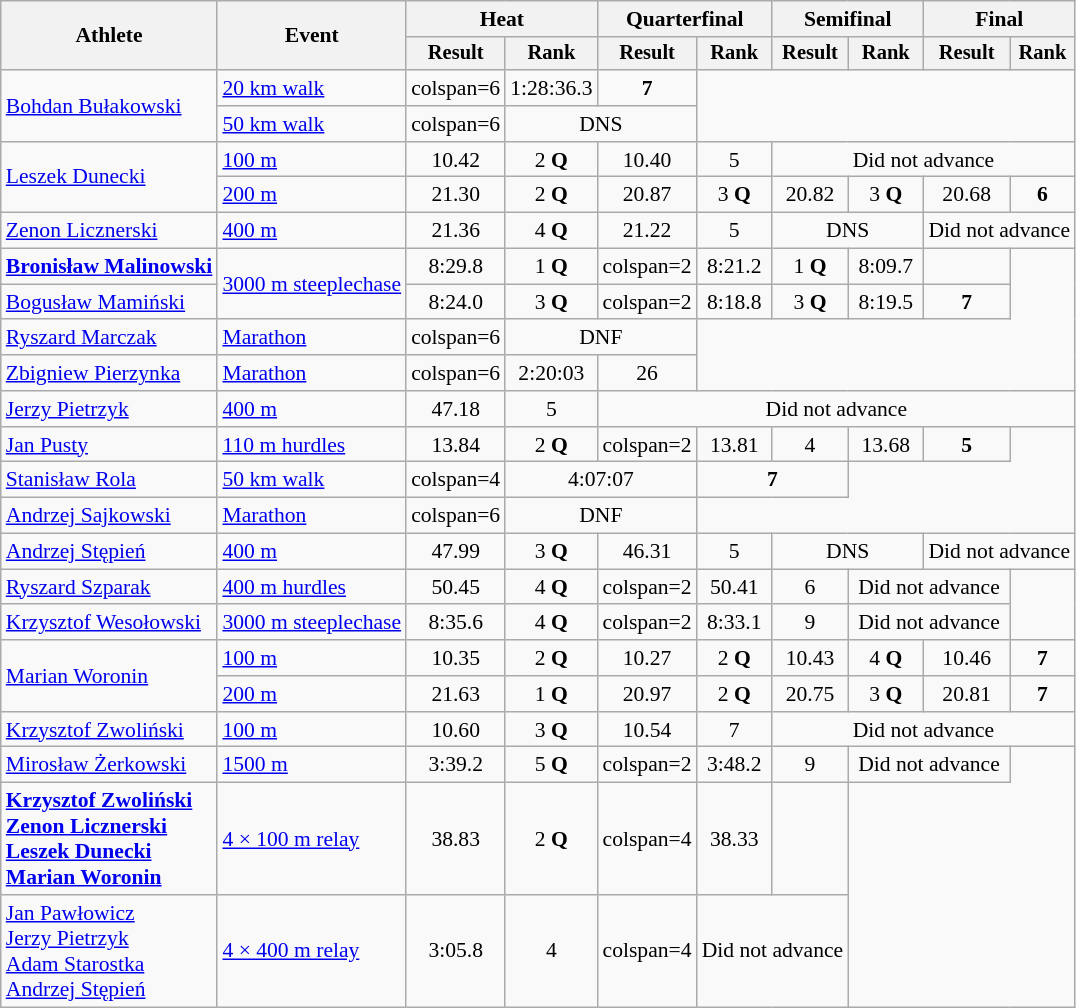<table class="wikitable" style="font-size:90%">
<tr>
<th rowspan="2">Athlete</th>
<th rowspan="2">Event</th>
<th colspan="2">Heat</th>
<th colspan="2">Quarterfinal</th>
<th colspan="2">Semifinal</th>
<th colspan="2">Final</th>
</tr>
<tr style="font-size:95%">
<th>Result</th>
<th>Rank</th>
<th>Result</th>
<th>Rank</th>
<th>Result</th>
<th>Rank</th>
<th>Result</th>
<th>Rank</th>
</tr>
<tr align=center>
<td style="text-align:left;" rowspan="2"><a href='#'>Bohdan Bułakowski</a></td>
<td align=left><a href='#'>20 km walk</a></td>
<td>colspan=6 </td>
<td>1:28:36.3</td>
<td><strong>7</strong></td>
</tr>
<tr align=center>
<td align=left><a href='#'>50 km walk</a></td>
<td>colspan=6 </td>
<td colspan=2>DNS</td>
</tr>
<tr align=center>
<td style="text-align:left;" rowspan="2"><a href='#'>Leszek Dunecki</a></td>
<td align=left><a href='#'>100 m</a></td>
<td>10.42</td>
<td>2 <strong>Q</strong></td>
<td>10.40</td>
<td>5</td>
<td colspan=4>Did not advance</td>
</tr>
<tr align=center>
<td align=left><a href='#'>200 m</a></td>
<td>21.30</td>
<td>2 <strong>Q</strong></td>
<td>20.87</td>
<td>3 <strong>Q</strong></td>
<td>20.82</td>
<td>3 <strong>Q</strong></td>
<td>20.68</td>
<td><strong>6</strong></td>
</tr>
<tr align=center>
<td align=left><a href='#'>Zenon Licznerski</a></td>
<td align=left><a href='#'>400 m</a></td>
<td>21.36</td>
<td>4 <strong>Q</strong></td>
<td>21.22</td>
<td>5</td>
<td colspan=2>DNS</td>
<td colspan=2>Did not advance</td>
</tr>
<tr align=center>
<td align=left><strong><a href='#'>Bronisław Malinowski</a></strong></td>
<td style="text-align:left;" rowspan="2"><a href='#'>3000 m steeplechase</a></td>
<td>8:29.8</td>
<td>1 <strong>Q</strong></td>
<td>colspan=2 </td>
<td>8:21.2</td>
<td>1 <strong>Q</strong></td>
<td>8:09.7</td>
<td></td>
</tr>
<tr align=center>
<td align=left><a href='#'>Bogusław Mamiński</a></td>
<td>8:24.0</td>
<td>3 <strong>Q</strong></td>
<td>colspan=2 </td>
<td>8:18.8</td>
<td>3 <strong>Q</strong></td>
<td>8:19.5</td>
<td><strong>7</strong></td>
</tr>
<tr align=center>
<td align=left><a href='#'>Ryszard Marczak</a></td>
<td align=left><a href='#'>Marathon</a></td>
<td>colspan=6 </td>
<td colspan=2>DNF</td>
</tr>
<tr align=center>
<td align=left><a href='#'>Zbigniew Pierzynka</a></td>
<td align=left><a href='#'>Marathon</a></td>
<td>colspan=6 </td>
<td colspan=1>2:20:03</td>
<td colspan=1>26</td>
</tr>
<tr align=center>
<td align=left><a href='#'>Jerzy Pietrzyk</a></td>
<td align=left><a href='#'>400 m</a></td>
<td>47.18</td>
<td>5</td>
<td colspan=6>Did not advance</td>
</tr>
<tr align=center>
<td style="text-align:left;"><a href='#'>Jan Pusty</a></td>
<td align=left><a href='#'>110 m hurdles</a></td>
<td>13.84</td>
<td>2 <strong>Q</strong></td>
<td>colspan=2 </td>
<td>13.81</td>
<td>4</td>
<td>13.68</td>
<td><strong>5</strong></td>
</tr>
<tr align=center>
<td align=left><a href='#'>Stanisław Rola</a></td>
<td align=left><a href='#'>50 km walk</a></td>
<td>colspan=4 </td>
<td colspan=2>4:07:07</td>
<td colspan=2><strong>7</strong></td>
</tr>
<tr align=center>
<td align=left><a href='#'>Andrzej Sajkowski</a></td>
<td align=left><a href='#'>Marathon</a></td>
<td>colspan=6 </td>
<td colspan=2>DNF</td>
</tr>
<tr align=center>
<td align=left><a href='#'>Andrzej Stępień</a></td>
<td align=left><a href='#'>400 m</a></td>
<td>47.99</td>
<td>3 <strong>Q</strong></td>
<td>46.31</td>
<td>5</td>
<td colspan=2>DNS</td>
<td colspan=2>Did not advance</td>
</tr>
<tr align=center>
<td style="text-align:left;"><a href='#'>Ryszard Szparak</a></td>
<td align=left><a href='#'>400 m hurdles</a></td>
<td>50.45</td>
<td>4 <strong>Q</strong></td>
<td>colspan=2 </td>
<td>50.41</td>
<td>6</td>
<td colspan=2>Did not advance</td>
</tr>
<tr align=center>
<td align=left><a href='#'>Krzysztof Wesołowski</a></td>
<td align=left><a href='#'>3000 m steeplechase</a></td>
<td>8:35.6</td>
<td>4 <strong>Q</strong></td>
<td>colspan=2 </td>
<td>8:33.1</td>
<td>9</td>
<td colspan=2>Did not advance</td>
</tr>
<tr align=center>
<td style="text-align:left;" rowspan="2"><a href='#'>Marian Woronin</a></td>
<td align=left><a href='#'>100 m</a></td>
<td>10.35</td>
<td>2 <strong>Q</strong></td>
<td>10.27</td>
<td>2 <strong>Q</strong></td>
<td>10.43</td>
<td>4 <strong>Q</strong></td>
<td>10.46</td>
<td><strong>7</strong></td>
</tr>
<tr align=center>
<td align=left><a href='#'>200 m</a></td>
<td>21.63</td>
<td>1 <strong>Q</strong></td>
<td>20.97</td>
<td>2 <strong>Q</strong></td>
<td>20.75</td>
<td>3 <strong>Q</strong></td>
<td>20.81</td>
<td><strong>7</strong></td>
</tr>
<tr align=center>
<td style="text-align:left;"><a href='#'>Krzysztof Zwoliński</a></td>
<td align=left><a href='#'>100 m</a></td>
<td>10.60</td>
<td>3 <strong>Q</strong></td>
<td>10.54</td>
<td>7</td>
<td colspan=4>Did not advance</td>
</tr>
<tr align=center>
<td align=left><a href='#'>Mirosław Żerkowski</a></td>
<td align=left><a href='#'>1500 m</a></td>
<td>3:39.2</td>
<td>5 <strong>Q</strong></td>
<td>colspan=2 </td>
<td>3:48.2</td>
<td>9</td>
<td colspan=2>Did not advance</td>
</tr>
<tr align=center>
<td align=left><strong><a href='#'>Krzysztof Zwoliński</a><br><a href='#'>Zenon Licznerski</a><br> <a href='#'>Leszek Dunecki</a><br><a href='#'>Marian Woronin</a></strong></td>
<td align=left><a href='#'>4 × 100 m relay</a></td>
<td>38.83</td>
<td>2 <strong>Q</strong></td>
<td>colspan=4 </td>
<td>38.33</td>
<td></td>
</tr>
<tr align=center>
<td align=left><a href='#'>Jan Pawłowicz</a><br><a href='#'>Jerzy Pietrzyk</a><br><a href='#'>Adam Starostka</a><br><a href='#'>Andrzej Stępień</a></td>
<td align=left><a href='#'>4 × 400 m relay</a></td>
<td>3:05.8</td>
<td>4</td>
<td>colspan=4 </td>
<td colspan=2>Did not advance</td>
</tr>
</table>
